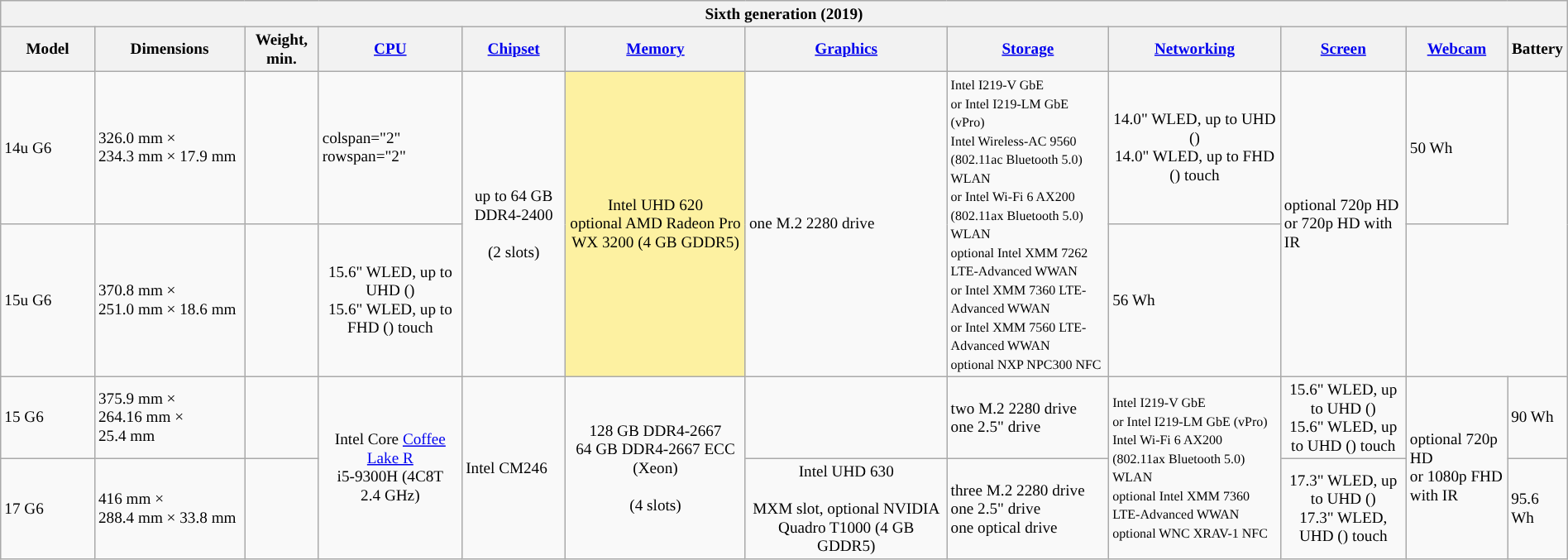<table class="wikitable" style="font-size: 80%; width: 100%;">
<tr>
<th colspan="13">Sixth generation (2019)</th>
</tr>
<tr>
<th width="6%">Model</th>
<th>Dimensions</th>
<th>Weight, min.</th>
<th><a href='#'>CPU</a></th>
<th><a href='#'>Chipset</a></th>
<th><a href='#'>Memory</a></th>
<th><a href='#'>Graphics</a></th>
<th><a href='#'>Storage</a></th>
<th><a href='#'>Networking</a></th>
<th><a href='#'>Screen</a></th>
<th><a href='#'>Webcam</a></th>
<th>Battery</th>
</tr>
<tr>
<td>14u G6 </td>
<td>326.0 mm × 234.3 mm × 17.9 mm</td>
<td></td>
<td>colspan="2" rowspan="2" </td>
<td rowspan="2" style="text-align:center;background:">up to 64 GB DDR4-2400 <br><br>(2 slots)</td>
<td rowspan="2" style="text-align:center;background:#fdf1a1;">Intel UHD 620<br>optional AMD Radeon Pro WX 3200 (4 GB GDDR5)</td>
<td rowspan="2">one M.2 2280 drive</td>
<td rowspan="2"><small>Intel I219-V GbE<br><span>or Intel I219-LM GbE (vPro)</span><br>Intel Wireless-AC 9560 (802.11ac Bluetooth 5.0) WLAN<br><span>or Intel Wi-Fi 6 AX200 (802.11ax Bluetooth 5.0) WLAN</span><br>optional Intel XMM 7262 LTE-Advanced WWAN<br><span>or Intel XMM 7360 LTE-Advanced WWAN<br>or Intel XMM 7560 LTE-Advanced WWAN</span><br>optional NXP NPC300 NFC</small></td>
<td style="text-align:center;background:">14.0" WLED, up to UHD ()<br>14.0" WLED, up to FHD () touch</td>
<td rowspan="2">optional 720p HD<br><span>or 720p HD with IR</span></td>
<td>50 Wh</td>
</tr>
<tr>
<td>15u G6 </td>
<td>370.8 mm × 251.0 mm × 18.6 mm</td>
<td></td>
<td style="text-align:center;background:">15.6" WLED, up to UHD ()<br>15.6" WLED, up to FHD () touch</td>
<td>56 Wh</td>
</tr>
<tr>
<td>15 G6 </td>
<td>375.9 mm × 264.16 mm × 25.4 mm</td>
<td></td>
<td rowspan="2" style="text-align:center;background:">Intel Core <a href='#'>Coffee Lake R</a> <br> i5-9300H (4C8T 2.4 GHz)<br></td>
<td rowspan="2">Intel CM246</td>
<td rowspan="2" style="text-align:center;background:">128 GB DDR4-2667 <br>64 GB DDR4-2667 ECC (Xeon)<br><br>(4 slots)</td>
<td></td>
<td>two M.2 2280 drive <br> one 2.5" drive</td>
<td rowspan="2"><small>Intel I219-V GbE<br><span>or Intel I219-LM GbE (vPro)</span><br>Intel Wi-Fi 6 AX200 (802.11ax Bluetooth 5.0) WLAN<br>optional Intel XMM 7360 LTE-Advanced WWAN<br>optional WNC XRAV-1 NFC</small></td>
<td style="text-align:center;background:">15.6" WLED, up to UHD ()<br>15.6" WLED, up to UHD () touch</td>
<td rowspan="2">optional 720p HD<br><span>or 1080p FHD with IR</span></td>
<td>90 Wh</td>
</tr>
<tr>
<td>17 G6 </td>
<td>416 mm × 288.4 mm × 33.8 mm</td>
<td></td>
<td style="text-align:center;background:">Intel UHD 630<br><br>MXM slot, optional NVIDIA Quadro T1000 (4 GB GDDR5)<br></td>
<td>three M.2 2280 drive <br> one 2.5" drive <br> one optical drive</td>
<td style="text-align:center;background:">17.3" WLED, up to UHD ()<br>17.3" WLED, UHD () touch</td>
<td>95.6 Wh</td>
</tr>
</table>
